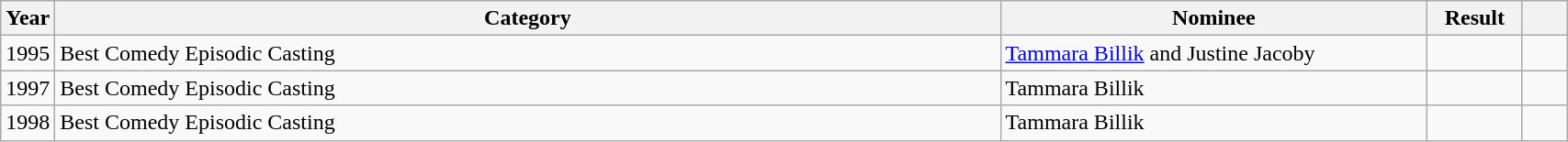<table class="wikitable" width=90%>
<tr>
<th scope="col">Year</th>
<th width="800" scope="col">Category</th>
<th width="350" scope="col">Nominee</th>
<th width="65" scope="col">Result</th>
<th width="30" scope="col"></th>
</tr>
<tr>
<td>1995</td>
<td scope="row">Best Comedy Episodic Casting</td>
<td><a href='#'>Tammara Billik</a> and Justine Jacoby</td>
<td></td>
<td style="text-align:center;"></td>
</tr>
<tr>
<td>1997</td>
<td scope="row">Best Comedy Episodic Casting</td>
<td>Tammara Billik</td>
<td></td>
<td style="text-align:center;"></td>
</tr>
<tr>
<td>1998</td>
<td scope="row">Best Comedy Episodic Casting</td>
<td>Tammara Billik</td>
<td></td>
<td style="text-align:center;"></td>
</tr>
</table>
